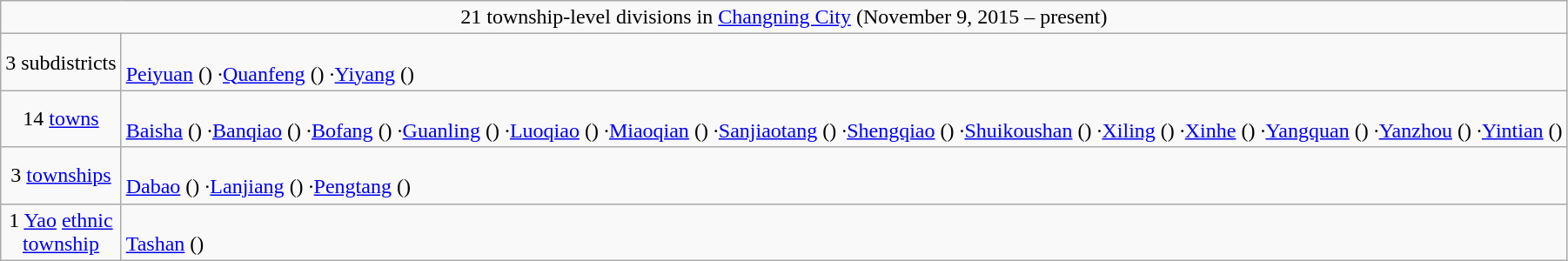<table class="wikitable">
<tr>
<td style="text-align:center;" colspan="2">21 township-level divisions in <a href='#'>Changning City</a> (November 9, 2015 – present)</td>
</tr>
<tr align=left>
<td align=center>3 subdistricts</td>
<td><br><a href='#'>Peiyuan</a> ()
·<a href='#'>Quanfeng</a> ()
·<a href='#'>Yiyang</a> ()</td>
</tr>
<tr align=left>
<td align=center>14 <a href='#'>towns</a></td>
<td><br><a href='#'>Baisha</a> ()
·<a href='#'>Banqiao</a> ()
·<a href='#'>Bofang</a> ()
·<a href='#'>Guanling</a> ()
·<a href='#'>Luoqiao</a> ()
·<a href='#'>Miaoqian</a> ()
·<a href='#'>Sanjiaotang</a> ()
·<a href='#'>Shengqiao</a> ()
·<a href='#'>Shuikoushan</a> ()
·<a href='#'>Xiling</a> ()
·<a href='#'>Xinhe</a> ()
·<a href='#'>Yangquan</a> ()
·<a href='#'>Yanzhou</a> ()
·<a href='#'>Yintian</a> ()</td>
</tr>
<tr align=left>
<td align=center>3 <a href='#'>townships</a></td>
<td><br><a href='#'>Dabao</a> ()
·<a href='#'>Lanjiang</a> ()
·<a href='#'>Pengtang</a> ()</td>
</tr>
<tr align=left>
<td align=center>1 <a href='#'>Yao</a> <a href='#'>ethnic <br>township</a></td>
<td><br><a href='#'>Tashan</a> ()</td>
</tr>
</table>
